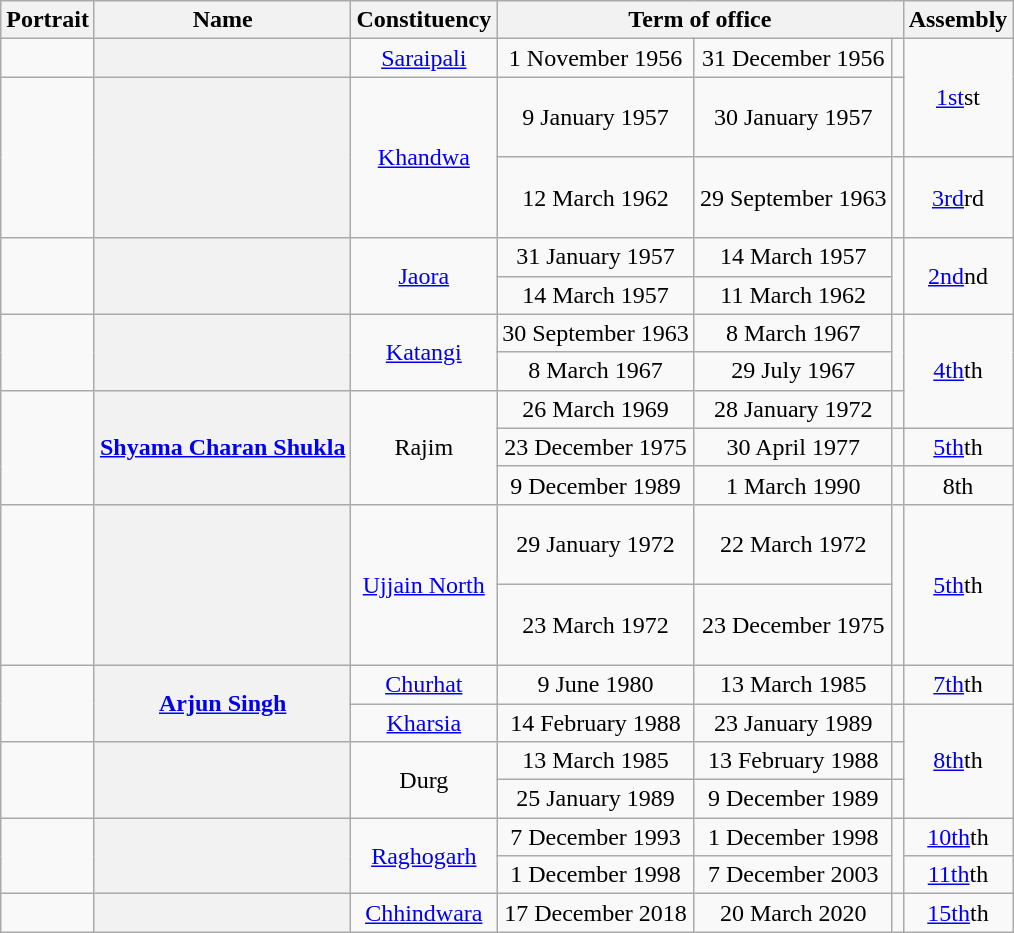<table class="wikitable sortable" style="text-align:center">
<tr align="center">
<th class="unsortable" scope="col">Portrait</th>
<th scope="col" class="sortable">Name</th>
<th scope="col">Constituency</th>
<th colspan=3 scope="colgroup">Term of office</th>
<th>Assembly</th>
</tr>
<tr align="center">
<td></td>
<th scope="row"></th>
<td><a href='#'>Saraipali</a></td>
<td>1 November 1956</td>
<td>31 December 1956</td>
<td></td>
<td rowspan="2"><a href='#'>1st</a>st</td>
</tr>
<tr align="center">
<td rowspan="2" align="center" height="100px"></td>
<th scope="row" rowspan="2"></th>
<td rowspan="2"><a href='#'>Khandwa</a></td>
<td>9 January 1957</td>
<td>30 January 1957</td>
<td></td>
</tr>
<tr align="center">
<td>12 March 1962</td>
<td>29 September 1963</td>
<td></td>
<td><a href='#'>3rd</a>rd</td>
</tr>
<tr align="center">
<td rowspan=2></td>
<th scope="row" rowspan=2></th>
<td rowspan=2><a href='#'>Jaora</a></td>
<td>31 January 1957</td>
<td>14 March 1957</td>
<td rowspan=2></td>
<td rowspan=2><a href='#'>2nd</a>nd</td>
</tr>
<tr>
<td>14 March 1957</td>
<td>11 March 1962</td>
</tr>
<tr align="center">
<td rowspan=2></td>
<th scope="row" rowspan=2></th>
<td rowspan=2><a href='#'>Katangi</a></td>
<td>30 September 1963</td>
<td>8 March 1967</td>
<td rowspan=2></td>
<td rowspan="3"><a href='#'>4th</a>th</td>
</tr>
<tr>
<td>8 March 1967</td>
<td>29 July 1967</td>
</tr>
<tr align="center">
<td rowspan=3></td>
<th scope="row" rowspan=3><a href='#'>Shyama Charan Shukla</a></th>
<td rowspan=3>Rajim</td>
<td>26 March 1969</td>
<td>28 January 1972</td>
<td></td>
</tr>
<tr align="center">
<td>23 December 1975</td>
<td>30 April 1977</td>
<td></td>
<td><a href='#'>5th</a>th</td>
</tr>
<tr align="center">
<td>9 December 1989</td>
<td>1 March 1990</td>
<td></td>
<td>8th</td>
</tr>
<tr align="center">
<td rowspan=2 align="center" height="100px"></td>
<th scope="row" rowspan=2></th>
<td rowspan=2><a href='#'>Ujjain North</a></td>
<td>29 January 1972</td>
<td>22 March 1972</td>
<td rowspan=2></td>
<td rowspan=2><a href='#'>5th</a>th</td>
</tr>
<tr>
<td>23 March 1972</td>
<td>23 December 1975</td>
</tr>
<tr align="center">
<td rowspan=2></td>
<th scope="row" rowspan=2><a href='#'>Arjun Singh</a></th>
<td><a href='#'>Churhat</a></td>
<td>9 June 1980</td>
<td>13 March 1985</td>
<td></td>
<td><a href='#'>7th</a>th</td>
</tr>
<tr>
<td><a href='#'>Kharsia</a></td>
<td>14 February 1988</td>
<td>23 January 1989</td>
<td></td>
<td rowspan="3"><a href='#'>8th</a>th</td>
</tr>
<tr align="center">
<td rowspan=2></td>
<th scope="row" rowspan=2></th>
<td rowspan=2>Durg</td>
<td>13 March 1985</td>
<td>13 February 1988</td>
<td></td>
</tr>
<tr align="center">
<td>25 January 1989</td>
<td>9 December 1989</td>
<td></td>
</tr>
<tr align="center">
<td rowspan=2></td>
<th scope="row" rowspan=2></th>
<td rowspan=2><a href='#'>Raghogarh</a></td>
<td>7 December 1993</td>
<td>1 December 1998</td>
<td rowspan=2></td>
<td><a href='#'>10th</a>th</td>
</tr>
<tr>
<td>1 December 1998</td>
<td>7 December 2003</td>
<td><a href='#'>11th</a>th</td>
</tr>
<tr align="center">
<td></td>
<th scope="row"></th>
<td><a href='#'>Chhindwara</a></td>
<td>17 December 2018</td>
<td>20 March 2020</td>
<td></td>
<td><a href='#'>15th</a>th</td>
</tr>
</table>
